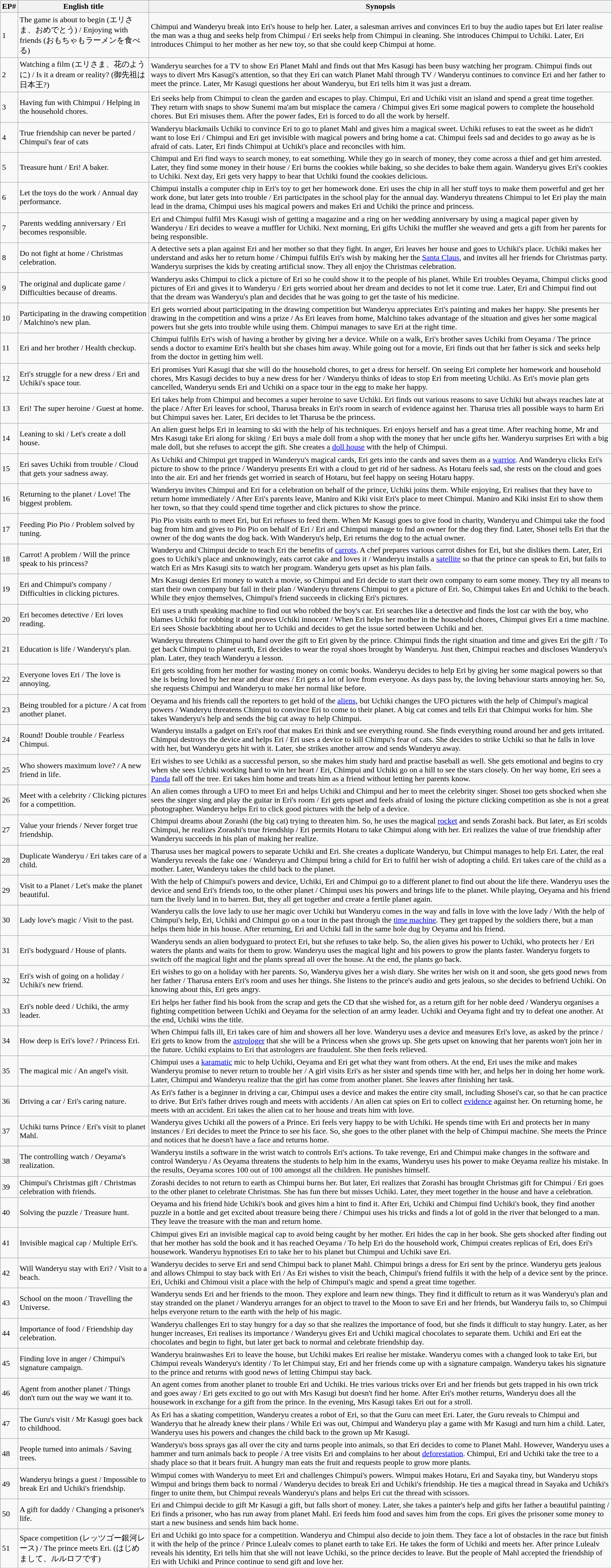<table class="wikitable">
<tr>
<th>EP#</th>
<th>English title</th>
<th>Synopsis</th>
</tr>
<tr>
<td>1</td>
<td>The game is about to begin (エリさま、おめでとう) / Enjoying with friends (おもちゃもラーメンを食べる)</td>
<td>Chimpui and Wanderyu break into Eri's house to help her. Later, a salesman arrives and convinces Eri to buy the audio tapes but Eri later realise the man was a thug and seeks help from Chimpui / Eri seeks help from Chimpui in cleaning. She introduces Chimpui to Uchiki. Later, Eri introduces Chimpui to her mother as her new toy, so that she could keep Chimpui at home.</td>
</tr>
<tr>
<td>2</td>
<td>Watching a film (エリさま、花のように) / Is it a dream or reality? (御先祖は日本王?)</td>
<td>Wanderyu searches for a TV to show Eri Planet Mahl and finds out that Mrs Kasugi has been busy watching her program. Chimpui finds out ways to divert Mrs Kasugi's attention, so that they Eri can watch Planet Mahl through TV / Wanderyu continues to convince Eri and her father to meet the prince. Later, Mr Kasugi questions her about Wanderyu, but Eri tells him it was just a dream.</td>
</tr>
<tr>
<td>3</td>
<td>Having fun with Chimpui / Helping in the household chores.</td>
<td>Eri seeks help from Chimpui to clean the garden and escapes to play. Chimpui, Eri and Uchiki visit an island and spend a great time together. They return with snaps to show Sunemi ma'am but misplace the camera / Chimpui gives Eri some magical powers to complete the household chores. But Eri misuses them. After the power fades, Eri is forced to do all the work by herself.</td>
</tr>
<tr>
<td>4</td>
<td>True friendship can never be parted / Chimpui's fear of cats</td>
<td>Wanderyu blackmails Uchiki to convince Eri to go to planet Mahl and gives him a magical sweet. Uchiki refuses to eat the sweet as he didn't want to lose Eri / Chimpui and Eri get invisible with magical powers and bring home a cat. Chimpui feels sad and decides to go away as he is afraid of cats. Later, Eri finds Chimpui at Uchiki's place and reconciles with him.</td>
</tr>
<tr>
<td>5</td>
<td>Treasure hunt / Eri! A baker.</td>
<td>Chimpui and Eri find ways to search money, to eat something. While they go in search of money, they come across a thief and get him arrested. Later, they find some money in their house / Eri burns the cookies while baking, so she decides to bake them again. Wanderyu gives Eri's cookies to Uchiki. Next day, Eri gets very happy to hear that Uchiki found the cookies delicious.</td>
</tr>
<tr>
<td>6</td>
<td>Let the toys do the work / Annual day performance.</td>
<td>Chimpui installs a computer chip in Eri's toy to get her homework done. Eri uses the chip in all her stuff toys to make them powerful and get her work done, but later gets into trouble / Eri participates in the school play for the annual day. Wanderyu threatens Chimpui to let Eri play the main lead in the drama, Chimpui uses his magical powers and makes Eri and Uchiki the prince and princess.</td>
</tr>
<tr>
<td>7</td>
<td>Parents wedding anniversary / Eri becomes responsible.</td>
<td>Eri and Chimpui fulfil Mrs Kasugi wish of getting a magazine and a ring on her wedding anniversary by using a magical paper given by Wanderyu / Eri decides to weave a muffler for Uchiki. Next morning, Eri gifts Uchiki the muffler she weaved and gets a gift from her parents for being responsible.</td>
</tr>
<tr>
<td>8</td>
<td>Do not fight at home / Christmas celebration.</td>
<td>A detective sets a plan against Eri and her mother so that they fight. In anger, Eri leaves her house and goes to Uchiki's place. Uchiki makes her understand and asks her to return home / Chimpui fulfils Eri's wish by making her the <a href='#'>Santa Claus</a>, and invites all her friends for Christmas party. Wanderyu surprises the kids by creating artificial snow. They all enjoy the Christmas celebration.</td>
</tr>
<tr>
<td>9</td>
<td>The original and duplicate game / Difficulties because of dreams.</td>
<td>Wanderyu asks Chimpui to click a picture of Eri so he could show it to the people of his planet. While Eri troubles Oeyama, Chimpui clicks good pictures of Eri and gives it to Wanderyu / Eri gets worried about her dream and decides to not let it come true. Later, Eri and Chimpui find out that the dream was Wanderyu's plan and decides that he was going to get the taste of his medicine.</td>
</tr>
<tr>
<td>10</td>
<td>Participating in the drawing competition / Malchino's new plan.</td>
<td>Eri gets worried about participating in the drawing competition but Wanderyu appreciates Eri's painting and makes her happy. She presents her drawing in the competition and wins a prize / As Eri leaves from home, Malchino takes advantage of the situation and gives her some magical powers but she gets into trouble while using them. Chimpui manages to save Eri at the right time.</td>
</tr>
<tr>
<td>11</td>
<td>Eri and her brother / Health checkup.</td>
<td>Chimpui fulfils Eri's wish of having a brother by giving her a device. While on a walk, Eri's brother saves Uchiki from Oeyama / The prince sends a doctor to examine Eri's health but she chases him away. While going out for a movie, Eri finds out that her father is sick and seeks help from the doctor in getting him well.</td>
</tr>
<tr>
<td>12</td>
<td>Eri's struggle for a new dress / Eri and Uchiki's space tour.</td>
<td>Eri promises Yuri Kasugi that she will do the household chores, to get a dress for herself. On seeing Eri complete her homework and household chores, Mrs Kasugi decides to buy a new dress for her / Wanderyu thinks of ideas to stop Eri from meeting Uchiki. As Eri's movie plan gets cancelled, Wanderyu sends Eri and Uchiki on a space tour in the egg to make her happy.</td>
</tr>
<tr>
<td>13</td>
<td>Eri! The super heroine / Guest at home.</td>
<td>Eri takes help from Chimpui and becomes a super heroine to save Uchiki. Eri finds out various reasons to save Uchiki but always reaches late at the place / After Eri leaves for school, Tharusa breaks in Eri's room in search of evidence against her. Tharusa tries all possible ways to harm Eri but Chimpui saves her. Later, Eri decides to let Tharusa be the princess.</td>
</tr>
<tr>
<td>14</td>
<td>Leaning to ski / Let's create a doll house.</td>
<td>An alien guest helps Eri in learning to ski with the help of his techniques. Eri enjoys herself and has a great time. After reaching home, Mr and Mrs Kasugi take Eri along for skiing / Eri buys a male doll from a shop with the money that her uncle gifts her. Wanderyu surprises Eri with a big male doll, but she refuses to accept the gift. She creates a <a href='#'>doll house</a> with the help of Chimpui.</td>
</tr>
<tr>
<td>15</td>
<td>Eri saves Uchiki from trouble / Cloud that gets your sadness away.</td>
<td>As Uchiki and Chimpui get trapped in Wanderyu's magical cards, Eri gets into the cards and saves them as a <a href='#'>warrior</a>. And Wanderyu clicks Eri's picture to show to the prince / Wanderyu presents Eri with a cloud to get rid of her sadness. As Hotaru feels sad, she rests on the cloud and goes into the air. Eri and her friends get worried in search of Hotaru, but feel happy on seeing Hotaru happy.</td>
</tr>
<tr>
<td>16</td>
<td>Returning to the planet / Love! The biggest problem.</td>
<td>Wanderyu invites Chimpui and Eri for a celebration on behalf of the prince, Uchiki joins them. While enjoying, Eri realises that they have to return home immediately / After Eri's parents leave, Maniro and Kiki visit Eri's place to meet Chimpui. Maniro and Kiki insist Eri to show them her town, so that they could spend time together and click pictures to show the prince.</td>
</tr>
<tr>
<td>17</td>
<td>Feeding Pio Pio / Problem solved by tuning.</td>
<td>Pio Pio visits earth to meet Eri, but Eri refuses to feed them. When Mr Kasugi goes to give food in charity, Wanderyu and Chimpui take the food bag from him and gives to Pio Pio on behalf of Eri / Eri and Chimpui manage to fnd an owner for the dog they find. Later, Shosei tells Eri that the owner of the dog wants the dog back. With Wanderyu's help, Eri returns the dog to the actual owner.</td>
</tr>
<tr>
<td>18</td>
<td>Carrot! A problem / Will the prince speak to his princess?</td>
<td>Wanderyu and Chimpui decide to teach Eri the benefits of <a href='#'>carrots</a>. A chef prepares various carrot dishes for Eri, but she dislikes them. Later, Eri goes to Uchiki's place and unknowingly, eats carrot cake and loves it / Wanderyu installs a <a href='#'>satellite</a> so that the prince can speak to Eri, but fails to watch Eri as Mrs Kasugi sits to watch her program. Wanderyu gets upset as his plan fails.</td>
</tr>
<tr>
<td>19</td>
<td>Eri and Chimpui's company / Difficulties in clicking pictures.</td>
<td>Mrs Kasugi denies Eri money to watch a movie, so Chimpui and Eri decide to start their own company to earn some money. They try all means to start their own company but fail in their plan / Wanderyu threatens Chimpui to get a picture of Eri. So, Chimpui takes Eri and Uchiki to the beach. While they enjoy themselves, Chimpui's friend succeeds in clicking Eri's pictures.</td>
</tr>
<tr>
<td>20</td>
<td>Eri becomes detective / Eri loves reading.</td>
<td>Eri uses a truth speaking machine to find out who robbed the boy's car. Eri searches like a detective and finds the lost car with the boy, who blames Uchiki for robbing it and proves Uchiki innocent / When Eri helps her mother in the household chores, Chimpui gives Eri a time machine. Eri sees Shosie backbiting about her to Uchiki and decides to get the issue sorted between Uchiki and her.</td>
</tr>
<tr>
<td>21</td>
<td>Education is life / Wanderyu's plan.</td>
<td>Wanderyu threatens Chimpui to hand over the gift to Eri given by the prince. Chimpui finds the right situation and time and gives Eri the gift / To get back Chimpui to planet earth, Eri decides to wear the royal shoes brought by Wanderyu. Just then, Chimpui reaches and discloses Wanderyu's plan. Later, they teach Wanderyu a lesson.</td>
</tr>
<tr>
<td>22</td>
<td>Everyone loves Eri / The love is annoying.</td>
<td>Eri gets scolding from her mother for wasting money on comic books. Wanderyu decides to help Eri by giving her some magical powers so that she is being loved by her near and dear ones / Eri gets a lot of love from everyone. As days pass by, the loving behaviour starts annoying her. So, she requests Chimpui and Wanderyu to make her normal like before.</td>
</tr>
<tr>
<td>23</td>
<td>Being troubled for a picture / A cat from another planet.</td>
<td>Oeyama and his friends call the reporters to get hold of the <a href='#'>aliens</a>, but Uchiki changes the UFO pictures with the help of Chimpui's magical powers / Wanderyu threatens Chimpui to convince Eri to come to their planet. A big cat comes and tells Eri that Chimpui works for him. She takes Wanderyu's help and sends the big cat away to help Chimpui.</td>
</tr>
<tr>
<td>24</td>
<td>Round! Double trouble / Fearless Chimpui.</td>
<td>Wanderyu installs a gadget on Eri's roof that makes Eri think and see everything round. She finds everything round around her and gets irritated. Chimpui destroys the device and helps Eri / Eri uses a device to kill Chimpu's fear of cats. She decides to strike Uchiki so that he falls in love with her, but Wanderyu gets hit with it. Later, she strikes another arrow and sends Wanderyu away.</td>
</tr>
<tr>
<td>25</td>
<td>Who showers maximum love? / A new friend in life.</td>
<td>Eri wishes to see Uchiki as a successful person, so she makes him study hard and practise baseball as well. She gets emotional and begins to cry when she sees Uchiki working hard to win her heart / Eri, Chimpui and Uchiki go on a hill to see the stars closely. On her way home, Eri sees a <a href='#'>Panda</a> fall off the tree. Eri takes him home and treats him as a friend without letting her parents know.</td>
</tr>
<tr>
<td>26</td>
<td>Meet with a celebrity / Clicking pictures for a competition.</td>
<td>An alien comes through a UFO to meet Eri and helps Uchiki and Chimpui and her to meet the celebrity singer. Shosei too gets shocked when she sees the singer sing and play the guitar in Eri's room / Eri gets upset and feels afraid of losing the picture clicking competition as she is not a great photographer. Wanderyu helps Eri to click good pictures with the help of a device.</td>
</tr>
<tr>
<td>27</td>
<td>Value your friends / Never forget true friendship.</td>
<td>Chimpui dreams about Zorashi (the big cat) trying to threaten him. So, he uses the magical <a href='#'>rocket</a> and sends Zorashi back. But later, as Eri scolds Chimpui, he realizes Zorashi's true friendship / Eri permits Hotaru to take Chimpui along with her. Eri realizes the value of true friendship after Wanderyu succeeds in his plan of making her realize.</td>
</tr>
<tr>
<td>28</td>
<td>Duplicate Wanderyu / Eri takes care of a child.</td>
<td>Tharusa uses her magical powers to separate Uchiki and Eri. She creates a duplicate Wanderyu, but Chimpui manages to help Eri. Later, the real Wanderyu reveals the fake one / Wanderyu and Chimpui bring a child for Eri to fulfil her wish of adopting a child. Eri takes care of the child as a mother. Later, Wanderyu takes the child back to the planet.</td>
</tr>
<tr>
<td>29</td>
<td>Visit to a Planet / Let's make the planet beautiful.</td>
<td>With the help of Chimpui's powers and device, Uchiki, Eri and Chimpui go to a different planet to find out about the life there. Wanderyu uses the device and send Eri's friends too, to the other planet / Chimpui uses his powers and brings life to the planet. While playing, Oeyama and his friend turn the lively land in to barren. But, they all get together and create a fertile planet again.</td>
</tr>
<tr>
<td>30</td>
<td>Lady love's magic / Visit to the past.</td>
<td>Wanderyu calls the love lady to use her magic over Uchiki but Wanderyu comes in the way and falls in love with the love lady / With the help of Chimpui's help, Eri, Uchiki and Chimpui go on a tour in the past through the <a href='#'>time machine</a>. They get trapped by the soldiers there, but a man helps them hide in his house. After returning, Eri and Uchiki fall in the same hole dug by Oeyama and his friend.</td>
</tr>
<tr>
<td>31</td>
<td>Eri's bodyguard / House of plants.</td>
<td>Wanderyu sends an alien bodyguard to protect Eri, but she refuses to take help. So, the alien gives his power to Uchiki, who protects her / Eri waters the plants and waits for them to grow. Wanderyu uses the magical light and his powers to grow the plants faster. Wanderyu forgets to switch off the magical light and the plants spread all over the house. At the end, the plants go back.</td>
</tr>
<tr>
<td>32</td>
<td>Eri's wish of going on a holiday / Uchiki's new friend.</td>
<td>Eri wishes to go on a holiday with her parents. So, Wanderyu gives her a wish diary. She writes her wish on it and soon, she gets good news from her father / Tharusa enters Eri's room and uses her things. She listens to the prince's audio and gets jealous, so she decides to befriend Uchiki. On knowing about this, Eri gets angry.</td>
</tr>
<tr>
<td>33</td>
<td>Eri's noble deed / Uchiki, the army leader.</td>
<td>Eri helps her father find his book from the scrap and gets the CD that she wished for, as a return gift for her noble deed / Wanderyu organises a fighting competition between Uchiki and Oeyama for the selection of an army leader. Uchiki and Oeyama fight and try to defeat one another. At the end, Uchiki wins the title.</td>
</tr>
<tr>
<td>34</td>
<td>How deep is Eri's love? / Princess Eri.</td>
<td>When Chimpui falls ill, Eri takes care of him and showers all her love. Wanderyu uses a device and measures Eri's love, as asked by the prince / Eri gets to know from the <a href='#'>astrologer</a> that she will be a Princess when she grows up. She gets upset on knowing that her parents won't join her in the future. Uchiki explains to Eri that astrologers are fraudulent. She then feels relieved.</td>
</tr>
<tr>
<td>35</td>
<td>The magical mic / An angel's visit.</td>
<td>Chimpui uses a <a href='#'>karamatic</a> mic to help Uchiki, Oeyama and Eri get what they want from others. At the end, Eri uses the mike and makes Wanderyu promise to never return to trouble her / A girl visits Eri's as her sister and spends time with her, and helps her in doing her home work. Later, Chimpui and Wanderyu realize that the girl has come from another planet. She leaves after finishing her task.</td>
</tr>
<tr>
<td>36</td>
<td>Driving a car / Eri's caring nature.</td>
<td>As Eri's father is a beginner in driving a car, Chimpui uses a device and makes the entire city small, including Shosei's car, so that he can practice to drive. But Eri's father drives rough and meets with accidents / An alien cat spies on Eri to collect <a href='#'>evidence</a> against her. On returning home, he meets with an accident. Eri takes the alien cat to her house and treats him with love.</td>
</tr>
<tr>
<td>37</td>
<td>Uchiki turns Prince / Eri's visit to planet Mahl.</td>
<td>Wanderyu gives Uchiki all the powers of a Prince. Eri feels very happy to be with Uchiki. He spends time with Eri and protects her in many instances / Eri decides to meet the Prince to see his face. So, she goes to the other planet with the help of Chimpui machine. She meets the Prince and notices that he doesn't have a face and returns home.</td>
</tr>
<tr>
<td>38</td>
<td>The controlling watch / Oeyama's realization.</td>
<td>Wanderyu instils a software in the wrist watch to controls Eri's actions. To take revenge, Eri and Chimpui make changes in the software and control Wanderyu / As Oeyama threatens the students to help him in the exams, Wanderyu uses his power to make Oeyama realize his mistake. In the results, Oeyama scores 100 out of 100 amongst all the children. He punishes himself.</td>
</tr>
<tr>
<td>39</td>
<td>Chimpui's Christmas gift / Christmas celebration with friends.</td>
<td>Zorashi decides to not return to earth as Chimpui burns her. But later, Eri realizes that Zorashi has brought Christmas gift for Chimpui / Eri goes to the other planet to celebrate Christmas. She has fun there but misses Uchiki. Later, they meet together in the house and have a celebration.</td>
</tr>
<tr>
<td>40</td>
<td>Solving the puzzle / Treasure hunt.</td>
<td>Oeyama and his friend hide Uchiki's book and gives him a hint to find it. After Eri, Uchiki and Chimpui find Uchiki's book, they find another puzzle in a bottle and get excited about treasure being there / Chimpui uses his tricks and finds a lot of gold in the river that belonged to a man. They leave the treasure with the man and return home.</td>
</tr>
<tr>
<td>41</td>
<td>Invisible magical cap / Multiple Eri's.</td>
<td>Chimpui gives Eri an invisible magical cap to avoid being caught by her mother. Eri hides the cap in her book. She gets shocked after finding out that her mother has sold the book and it has reached Oeyama / To help Eri do the household work, Chimpui creates replicas of Eri, does Eri's housework. Wanderyu hypnotises Eri to take her to his planet but Chimpui and Uchiki save Eri.</td>
</tr>
<tr>
<td>42</td>
<td>Will Wanderyu stay with Eri? / Visit to a beach.</td>
<td>Wanderyu decides to serve Eri and send Chimpui back to planet Mahl. Chimpui brings a dress for Eri sent by the prince. Wanderyu gets jealous and allows Chimpui to stay back with Eri / As Eri wishes to visit the beach, Chimpui's friend fulfils it with the help of a device sent by the prince. Eri, Uchiki and Chimoui visit a place with the help of Chimpui's magic and spend a great time together.</td>
</tr>
<tr>
<td>43</td>
<td>School on the moon / Travelling the Universe.</td>
<td>Wanderyu sends Eri and her friends to the moon. They explore and learn new things. They find it difficult to return as it was Wanderyu's plan and stay stranded on the planet / Wanderyu arranges for an object to travel to the Moon to save Eri and her friends, but Wanderyu fails to, so Chimpui helps everyone return to the earth with the help of his magic.</td>
</tr>
<tr>
<td>44</td>
<td>Importance of food / Friendship day celebration.</td>
<td>Wanderyu challenges Eri to stay hungry for a day so that she realizes the importance of food, but she finds it difficult to stay hungry. Later, as her hunger increases, Eri realises its importance / Wanderyu gives Eri and Uchiki magical chocolates to separate them. Uchiki and Eri eat the chocolates and begin to fight, but later get back to normal and celebrate friendship day.</td>
</tr>
<tr>
<td>45</td>
<td>Finding love in anger / Chimpui's signature campaign.</td>
<td>Wanderyu brainwashes Eri to leave the house, but Uchiki makes Eri realise her mistake. Wanderyu comes with a changed look to take Eri, but Chimpui reveals Wanderyu's identity / To let Chimpui stay, Eri and her friends come up with a signature campaign. Wanderyu takes his signature to the prince and returns with good news of letting Chimpui stay back.</td>
</tr>
<tr>
<td>46</td>
<td>Agent from another planet / Things don't turn out the way we want it to.</td>
<td>An agent comes from another planet to trouble Eri and Uchiki. He tries various tricks over Eri and her friends but gets trapped in his own trick and goes away / Eri gets excited to go out with Mrs Kasugi but doesn't find her home. After Eri's mother returns, Wanderyu does all the housework in exchange for a gift from the prince. In the evening, Mrs Kasugi takes Eri out for a stroll.</td>
</tr>
<tr>
<td>47</td>
<td>The Guru's visit / Mr Kasugi goes back to childhood.</td>
<td>As Eri has a skating competition, Wanderyu creates a robot of Eri, so that the Guru can meet Eri. Later, the Guru reveals to Chimpui and Wanderyu that he already knew their plans / While Eri was out, Chimpui and Wanderyu play a game with Mr Kasugi and turn him a child. Later, Wanderyu uses his powers and changes the child back to the grown up Mr Kasugi.</td>
</tr>
<tr>
<td>48</td>
<td>People turned into animals / Saving trees.</td>
<td>Wanderyu's boss sprays gas all over the city and turns people into animals, so that Eri decides to come to Planet Mahl. However, Wanderyu uses a hammer and turn animals back to people / A tree visits Eri and complains to her about <a href='#'>deforestation</a>. Chimpui, Eri and Uchiki take the tree to a shady place so that it bears fruit. A hungry man eats the fruit and requests people to grow more plants.</td>
</tr>
<tr>
<td>49</td>
<td>Wanderyu brings a guest / Impossible to break Eri and Uchiki's friendship.</td>
<td>Wimpui comes with Wanderyu to meet Eri and challenges Chimpui's powers. Wimpui makes Hotaru, Eri and Sayaka tiny, but Wanderyu stops Wimpui and brings them back to normal / Wanderyu decides to break Eri and Uchiki's friendship. He ties a magical thread in Sayaka and Uchiki's finger to unite them, but Chimpui reveals Wanderyu's plans and helps Eri cut the thread with scissors.</td>
</tr>
<tr>
<td>50</td>
<td>A gift for daddy / Changing a prisoner's life.</td>
<td>Eri and Chimpui decide to gift Mr Kasugi a gift, but falls short of money. Later, she takes a painter's help and gifts her father a beautiful painting / Eri finds a prisoner, who has run away from planet Mahl. Eri feeds him food and saves him from the cops. Eri gives the prisoner some money to start a new business and sends him back home.</td>
</tr>
<tr>
<td>51</td>
<td>Space competition (レッツゴー銀河レース) / The prince meets Eri. (はじめまして、ルルロフです)</td>
<td>Eri and Uchiki go into space for a competition. Wanderyu and Chimpui also decide to join them. They face a lot of obstacles in the race but finish it with the help of the prince / Prince Lulealv comes to planet earth to take Eri. He takes the form of Uchiki and meets her. After prince Lulealv reveals his identity, Eri tells him that she will not leave Uchiki, so the prince decides to leave. But the people of Mahl accepted the friendship of Eri with Uchiki and Prince continue to send gift and love her.</td>
</tr>
</table>
